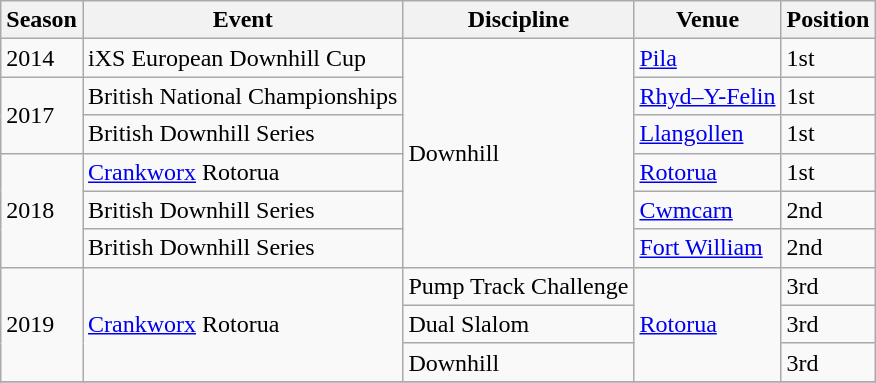<table class="wikitable">
<tr>
<th>Season</th>
<th>Event</th>
<th>Discipline</th>
<th>Venue</th>
<th>Position</th>
</tr>
<tr>
<td>2014</td>
<td>iXS European Downhill Cup</td>
<td rowspan="6">Downhill</td>
<td><a href='#'>Pila</a></td>
<td>1st</td>
</tr>
<tr>
<td rowspan="2">2017</td>
<td>British National Championships</td>
<td><a href='#'>Rhyd–Y-Felin</a></td>
<td>1st</td>
</tr>
<tr>
<td>British Downhill Series</td>
<td><a href='#'>Llangollen</a></td>
<td>1st</td>
</tr>
<tr>
<td rowspan="3">2018</td>
<td><a href='#'>Crankworx</a> Rotorua</td>
<td><a href='#'>Rotorua</a></td>
<td>1st</td>
</tr>
<tr>
<td>British Downhill Series</td>
<td><a href='#'>Cwmcarn</a></td>
<td>2nd</td>
</tr>
<tr>
<td>British Downhill Series</td>
<td><a href='#'>Fort William</a></td>
<td>2nd</td>
</tr>
<tr>
<td rowspan="3">2019</td>
<td rowspan="3"><a href='#'>Crankworx</a> Rotorua</td>
<td>Pump Track Challenge</td>
<td rowspan="3"><a href='#'>Rotorua</a></td>
<td>3rd</td>
</tr>
<tr>
<td>Dual Slalom</td>
<td>3rd</td>
</tr>
<tr>
<td>Downhill</td>
<td>3rd</td>
</tr>
<tr>
</tr>
</table>
